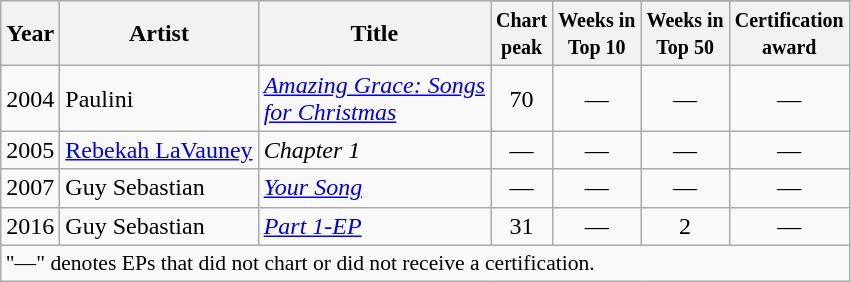<table class="wikitable">
<tr>
<th rowspan="2">Year</th>
<th rowspan="2">Artist</th>
<th rowspan="2">Title</th>
</tr>
<tr>
<th><small> Chart<br>peak</small></th>
<th><small>Weeks in<br>Top 10</small></th>
<th><small>Weeks in<br>Top 50</small></th>
<th><small>Certification<br>award</small></th>
</tr>
<tr>
<td>2004</td>
<td>Paulini</td>
<td><em><a href='#'>Amazing Grace: Songs <br>for Christmas</a></em></td>
<td style="text-align:center;">70</td>
<td style="text-align:center;">—</td>
<td style="text-align:center;">—</td>
<td style="text-align:center;">—</td>
</tr>
<tr>
<td>2005</td>
<td><a href='#'>Rebekah LaVauney</a></td>
<td><em>Chapter 1</em></td>
<td style="text-align:center;">—</td>
<td style="text-align:center;">—</td>
<td style="text-align:center;">—</td>
<td style="text-align:center;">—</td>
</tr>
<tr>
<td>2007</td>
<td>Guy Sebastian</td>
<td><em><a href='#'>Your Song</a></em></td>
<td style="text-align:center;">—</td>
<td style="text-align:center;">—</td>
<td style="text-align:center;">—</td>
<td style="text-align:center;">—</td>
</tr>
<tr>
<td>2016</td>
<td>Guy Sebastian</td>
<td><em><a href='#'>Part 1-EP</a></em></td>
<td style="text-align:center;">31</td>
<td style="text-align:center;">—</td>
<td style="text-align:center;">2</td>
<td style="text-align:center;">—</td>
</tr>
<tr>
<td colspan="7" style="font-size:90%" style="text-align:center;">"—" denotes EPs that did not chart or did not receive a certification.</td>
</tr>
</table>
